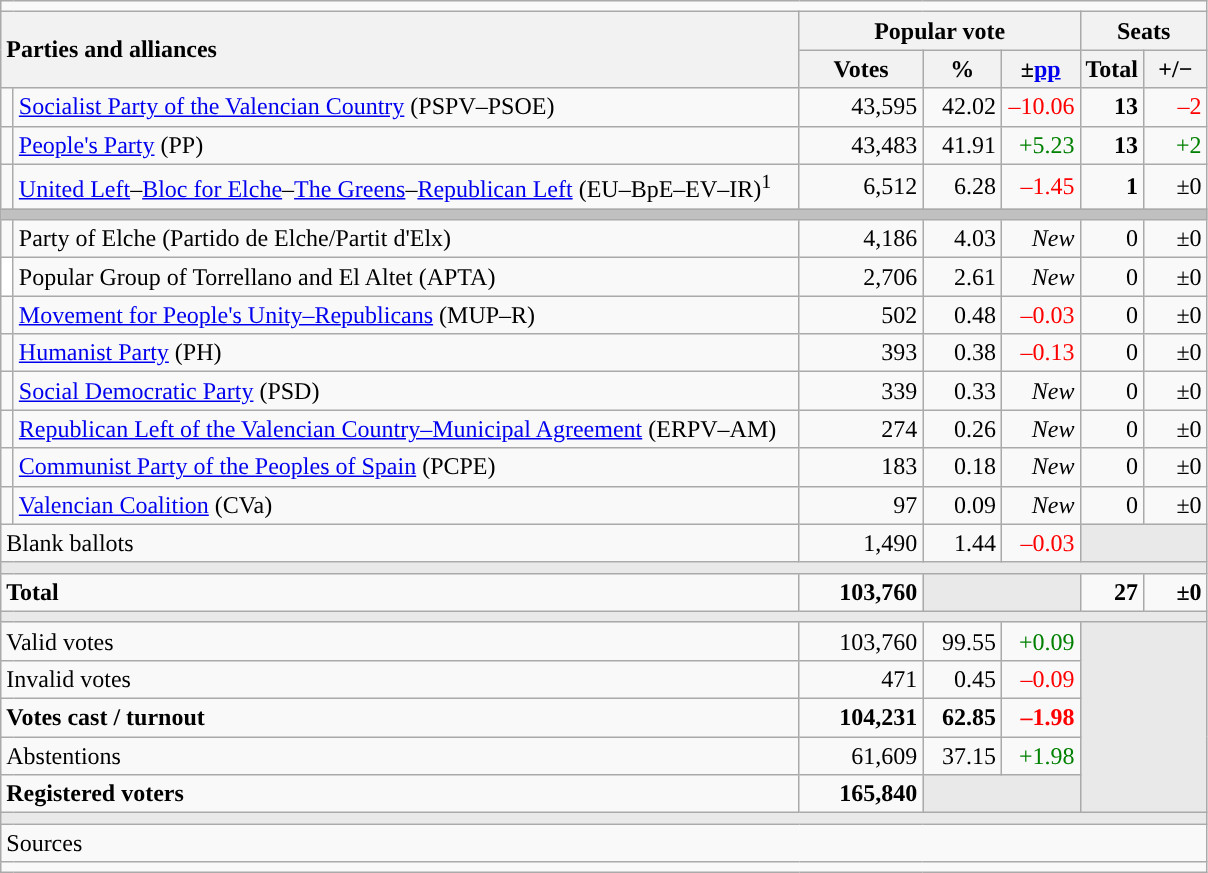<table class="wikitable" style="text-align:right;">
<tr>
<td colspan="7"></td>
</tr>
<tr>
<th style="text-align:left;" rowspan="2" colspan="2" width="525">Parties and alliances</th>
<th colspan="3">Popular vote</th>
<th colspan="2">Seats</th>
</tr>
<tr>
<th width="75">Votes</th>
<th width="45">%</th>
<th width="45">±<a href='#'>pp</a></th>
<th width="35">Total</th>
<th width="35">+/−</th>
</tr>
<tr>
<td width="1" style="color:inherit;background:"></td>
<td align="left"><a href='#'>Socialist Party of the Valencian Country</a> (PSPV–PSOE)</td>
<td>43,595</td>
<td>42.02</td>
<td style="color:red;">–10.06</td>
<td><strong>13</strong></td>
<td style="color:red;">–2</td>
</tr>
<tr>
<td style="color:inherit;background:"></td>
<td align="left"><a href='#'>People's Party</a> (PP)</td>
<td>43,483</td>
<td>41.91</td>
<td style="color:green;">+5.23</td>
<td><strong>13</strong></td>
<td style="color:green;">+2</td>
</tr>
<tr>
<td style="color:inherit;background:"></td>
<td align="left"><a href='#'>United Left</a>–<a href='#'>Bloc for Elche</a>–<a href='#'>The Greens</a>–<a href='#'>Republican Left</a> (EU–BpE–EV–IR)<sup>1</sup></td>
<td>6,512</td>
<td>6.28</td>
<td style="color:red;">–1.45</td>
<td><strong>1</strong></td>
<td>±0</td>
</tr>
<tr>
<td colspan="7" bgcolor="#C0C0C0"></td>
</tr>
<tr>
<td style="color:inherit;background:"></td>
<td align="left">Party of Elche (Partido de Elche/Partit d'Elx)</td>
<td>4,186</td>
<td>4.03</td>
<td><em>New</em></td>
<td>0</td>
<td>±0</td>
</tr>
<tr>
<td bgcolor="white"></td>
<td align="left">Popular Group of Torrellano and El Altet (APTA)</td>
<td>2,706</td>
<td>2.61</td>
<td><em>New</em></td>
<td>0</td>
<td>±0</td>
</tr>
<tr>
<td style="color:inherit;background:"></td>
<td align="left"><a href='#'>Movement for People's Unity–Republicans</a> (MUP–R)</td>
<td>502</td>
<td>0.48</td>
<td style="color:red;">–0.03</td>
<td>0</td>
<td>±0</td>
</tr>
<tr>
<td style="color:inherit;background:"></td>
<td align="left"><a href='#'>Humanist Party</a> (PH)</td>
<td>393</td>
<td>0.38</td>
<td style="color:red;">–0.13</td>
<td>0</td>
<td>±0</td>
</tr>
<tr>
<td style="color:inherit;background:"></td>
<td align="left"><a href='#'>Social Democratic Party</a> (PSD)</td>
<td>339</td>
<td>0.33</td>
<td><em>New</em></td>
<td>0</td>
<td>±0</td>
</tr>
<tr>
<td style="color:inherit;background:"></td>
<td align="left"><a href='#'>Republican Left of the Valencian Country–Municipal Agreement</a> (ERPV–AM)</td>
<td>274</td>
<td>0.26</td>
<td><em>New</em></td>
<td>0</td>
<td>±0</td>
</tr>
<tr>
<td style="color:inherit;background:"></td>
<td align="left"><a href='#'>Communist Party of the Peoples of Spain</a> (PCPE)</td>
<td>183</td>
<td>0.18</td>
<td><em>New</em></td>
<td>0</td>
<td>±0</td>
</tr>
<tr>
<td style="color:inherit;background:"></td>
<td align="left"><a href='#'>Valencian Coalition</a> (CVa)</td>
<td>97</td>
<td>0.09</td>
<td><em>New</em></td>
<td>0</td>
<td>±0</td>
</tr>
<tr>
<td align="left" colspan="2">Blank ballots</td>
<td>1,490</td>
<td>1.44</td>
<td style="color:red;">–0.03</td>
<td bgcolor="#E9E9E9" colspan="2"></td>
</tr>
<tr>
<td colspan="7" bgcolor="#E9E9E9"></td>
</tr>
<tr style="font-weight:bold;">
<td align="left" colspan="2">Total</td>
<td>103,760</td>
<td bgcolor="#E9E9E9" colspan="2"></td>
<td>27</td>
<td>±0</td>
</tr>
<tr>
<td colspan="7" bgcolor="#E9E9E9"></td>
</tr>
<tr>
<td align="left" colspan="2">Valid votes</td>
<td>103,760</td>
<td>99.55</td>
<td style="color:green;">+0.09</td>
<td bgcolor="#E9E9E9" colspan="2" rowspan="5"></td>
</tr>
<tr>
<td align="left" colspan="2">Invalid votes</td>
<td>471</td>
<td>0.45</td>
<td style="color:red;">–0.09</td>
</tr>
<tr style="font-weight:bold;">
<td align="left" colspan="2">Votes cast / turnout</td>
<td>104,231</td>
<td>62.85</td>
<td style="color:red;">–1.98</td>
</tr>
<tr>
<td align="left" colspan="2">Abstentions</td>
<td>61,609</td>
<td>37.15</td>
<td style="color:green;">+1.98</td>
</tr>
<tr style="font-weight:bold;">
<td align="left" colspan="2">Registered voters</td>
<td>165,840</td>
<td bgcolor="#E9E9E9" colspan="2"></td>
</tr>
<tr>
<td colspan="7" bgcolor="#E9E9E9"></td>
</tr>
<tr>
<td align="left" colspan="7">Sources</td>
</tr>
<tr>
<td colspan="7" style="text-align:left; max-width:790px;"></td>
</tr>
</table>
